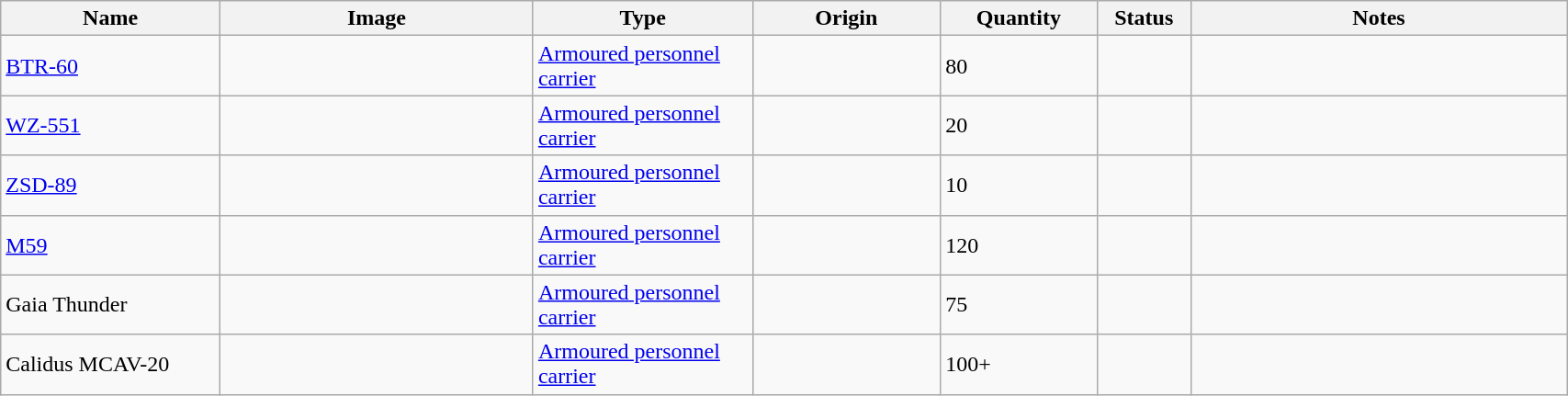<table class="wikitable" style="width:90%;">
<tr>
<th width=14%>Name</th>
<th width=20%>Image</th>
<th width=14%>Type</th>
<th width=12%>Origin</th>
<th width=10%>Quantity</th>
<th width=06%>Status</th>
<th width=24%>Notes</th>
</tr>
<tr>
<td><a href='#'>BTR-60</a></td>
<td></td>
<td><a href='#'>Armoured personnel carrier</a></td>
<td></td>
<td>80</td>
<td></td>
<td></td>
</tr>
<tr>
<td><a href='#'>WZ-551</a></td>
<td></td>
<td><a href='#'>Armoured personnel carrier</a></td>
<td></td>
<td>20</td>
<td></td>
<td></td>
</tr>
<tr>
<td><a href='#'>ZSD-89</a></td>
<td></td>
<td><a href='#'>Armoured personnel carrier</a></td>
<td></td>
<td>10</td>
<td></td>
<td></td>
</tr>
<tr>
<td><a href='#'>M59</a></td>
<td></td>
<td><a href='#'>Armoured personnel carrier</a></td>
<td></td>
<td>120</td>
<td></td>
<td></td>
</tr>
<tr>
<td>Gaia Thunder</td>
<td></td>
<td><a href='#'>Armoured personnel carrier</a></td>
<td></td>
<td>75</td>
<td></td>
<td></td>
</tr>
<tr>
<td>Calidus MCAV-20</td>
<td></td>
<td><a href='#'>Armoured personnel carrier</a></td>
<td></td>
<td>100+</td>
<td></td>
<td></td>
</tr>
</table>
